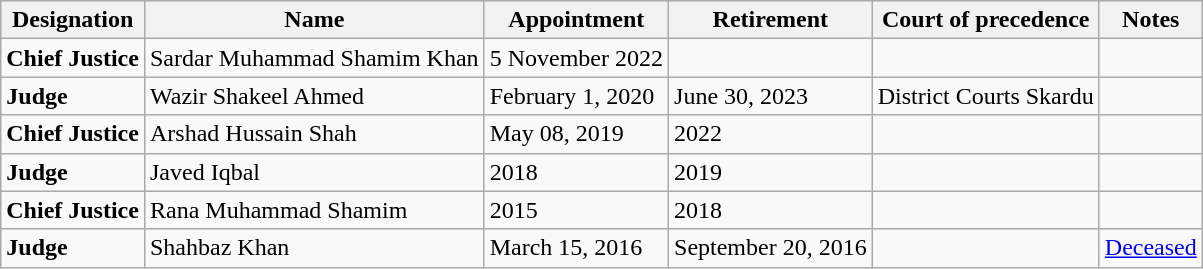<table class="wikitable sortable">
<tr>
<th>Designation</th>
<th>Name</th>
<th>Appointment</th>
<th>Retirement</th>
<th>Court of precedence</th>
<th>Notes</th>
</tr>
<tr>
<td><strong>Chief Justice</strong></td>
<td>Sardar Muhammad Shamim Khan</td>
<td>5 November 2022</td>
<td></td>
<td></td>
<td></td>
</tr>
<tr>
<td><strong>Judge</strong></td>
<td>Wazir Shakeel Ahmed</td>
<td>February 1, 2020</td>
<td>June 30, 2023</td>
<td>District Courts Skardu</td>
<td></td>
</tr>
<tr>
<td><strong>Chief Justice</strong></td>
<td>Arshad Hussain Shah</td>
<td>May 08, 2019</td>
<td>2022</td>
<td></td>
<td></td>
</tr>
<tr>
<td><strong>Judge</strong></td>
<td>Javed Iqbal</td>
<td>2018</td>
<td>2019</td>
<td></td>
<td></td>
</tr>
<tr>
<td><strong>Chief Justice</strong></td>
<td>Rana Muhammad Shamim</td>
<td>2015</td>
<td>2018</td>
<td></td>
<td></td>
</tr>
<tr>
<td><strong>Judge</strong></td>
<td>Shahbaz Khan</td>
<td>March 15, 2016</td>
<td>September 20, 2016</td>
<td></td>
<td><a href='#'>Deceased</a></td>
</tr>
</table>
